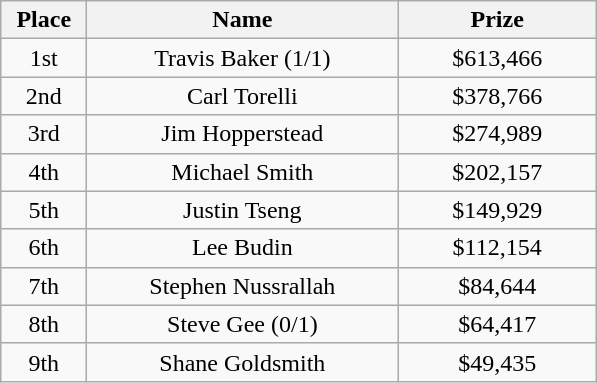<table class="wikitable">
<tr>
<th width="50">Place</th>
<th width="200">Name</th>
<th width="125">Prize</th>
</tr>
<tr>
<td align = "center">1st</td>
<td align = "center">Travis Baker (1/1)</td>
<td align = "center">$613,466</td>
</tr>
<tr>
<td align = "center">2nd</td>
<td align = "center">Carl Torelli</td>
<td align = "center">$378,766</td>
</tr>
<tr>
<td align = "center">3rd</td>
<td align = "center">Jim Hopperstead</td>
<td align = "center">$274,989</td>
</tr>
<tr>
<td align = "center">4th</td>
<td align = "center">Michael Smith</td>
<td align = "center">$202,157</td>
</tr>
<tr>
<td align = "center">5th</td>
<td align = "center">Justin Tseng</td>
<td align = "center">$149,929</td>
</tr>
<tr>
<td align = "center">6th</td>
<td align = "center">Lee Budin</td>
<td align = "center">$112,154</td>
</tr>
<tr>
<td align = "center">7th</td>
<td align = "center">Stephen Nussrallah</td>
<td align = "center">$84,644</td>
</tr>
<tr>
<td align = "center">8th</td>
<td align = "center">Steve Gee (0/1)</td>
<td align = "center">$64,417</td>
</tr>
<tr>
<td align = "center">9th</td>
<td align = "center">Shane Goldsmith</td>
<td align = "center">$49,435</td>
</tr>
</table>
